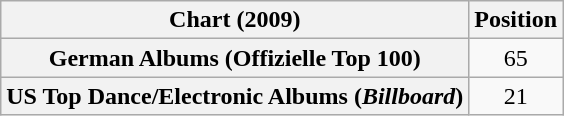<table class="wikitable plainrowheaders" style="text-align:center">
<tr>
<th scope="col">Chart (2009)</th>
<th scope="col">Position</th>
</tr>
<tr>
<th scope="row">German Albums (Offizielle Top 100)</th>
<td>65</td>
</tr>
<tr>
<th scope="row">US Top Dance/Electronic Albums (<em>Billboard</em>)</th>
<td>21</td>
</tr>
</table>
